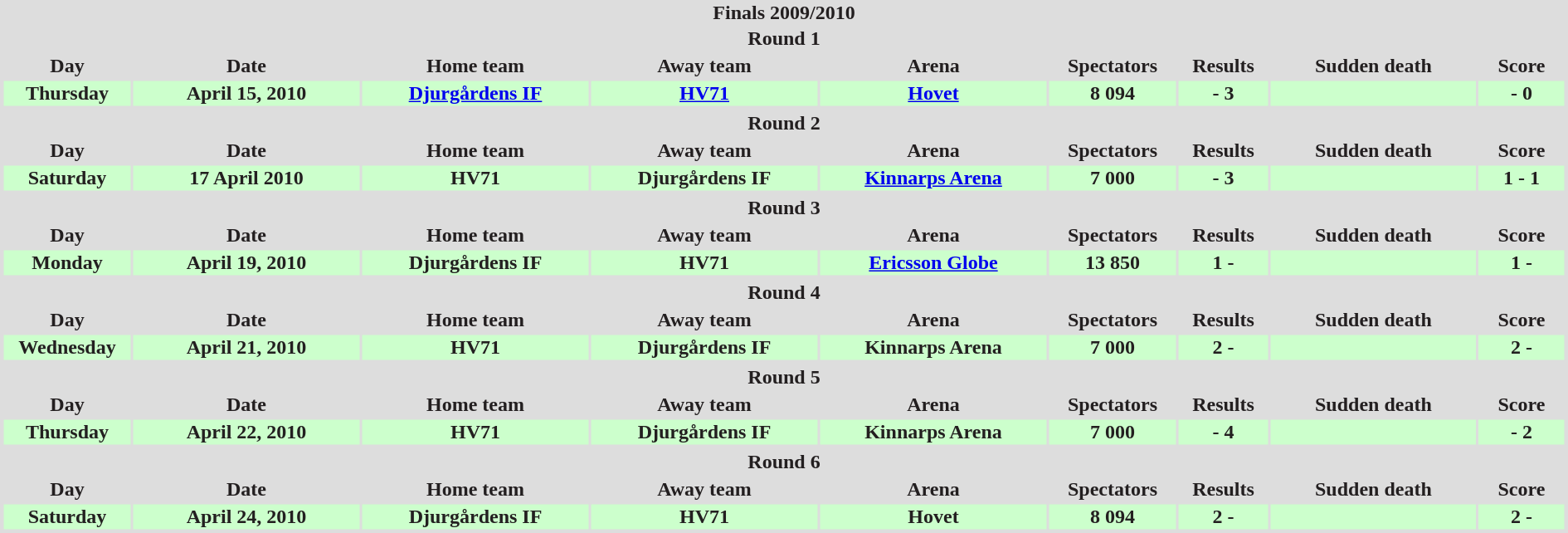<table class="toccolours" width="100%" height="100%" style="clear:both; margin:1.5em auto; text-align:center;">
<tr>
<th colspan=2 style="background: #dddddd; color: #231F20">Finals 2009/2010<br><table class="toccolours collapsible collapsed" width="100%">
<tr>
<th colspan=9 style="color: #231F20">Round 1</th>
</tr>
<tr align="center"  bgcolor="#dddddd">
<td width=100px><strong>Day</strong></td>
<td width=180px><strong>Date</strong></td>
<td width=180px><strong>Home team</strong></td>
<td width=180px><strong>Away team</strong></td>
<td width=180px><strong>Arena</strong></td>
<td width=100px><strong>Spectators</strong></td>
<td width=70px><strong>Results</strong></td>
<td><strong>Sudden death</strong></td>
<td><strong>Score</strong></td>
</tr>
<tr align="center" bgcolor="#CCFFCC">
<td>Thursday</td>
<td>April 15, 2010</td>
<td><span><a href='#'>Djurgårdens IF</a></span></td>
<td><a href='#'>HV71</a></td>
<td><a href='#'>Hovet</a></td>
<td>8 094</td>
<td> - 3 </td>
<td></td>
<td> - 0</td>
</tr>
</table>
<table class="toccolours collapsible collapsed" width="100%">
<tr>
<th colspan=9 style="color: #231F20">Round 2</th>
</tr>
<tr align="center"  bgcolor="#dddddd">
<td width=100px><strong>Day</strong></td>
<td width=180px><strong>Date</strong></td>
<td width=180px><strong>Home team</strong></td>
<td width=180px><strong>Away team</strong></td>
<td width=180px><strong>Arena</strong></td>
<td width=100px><strong>Spectators</strong></td>
<td width=70px><strong>Results</strong></td>
<td><strong>Sudden death</strong></td>
<td><strong>Score</strong></td>
</tr>
<tr align="center" bgcolor="#CCFFCC">
<td>Saturday</td>
<td>17 April 2010</td>
<td><span>HV71</span></td>
<td>Djurgårdens IF</td>
<td><a href='#'>Kinnarps Arena</a></td>
<td>7 000</td>
<td> - 3 </td>
<td></td>
<td>1 - 1</td>
</tr>
</table>
<table class="toccolours collapsible collapsed" width="100%">
<tr>
<th colspan=9 style="color: #231F20">Round 3</th>
</tr>
<tr align="center"  bgcolor="#dddddd">
<td width=100px><strong>Day</strong></td>
<td width=180px><strong>Date</strong></td>
<td width=180px><strong>Home team</strong></td>
<td width=180px><strong>Away team</strong></td>
<td width=180px><strong>Arena</strong></td>
<td width=100px><strong>Spectators</strong></td>
<td width=70px><strong>Results</strong></td>
<td><strong>Sudden death</strong></td>
<td><strong>Score</strong></td>
</tr>
<tr align="center" bgcolor="#CCFFCC">
<td>Monday</td>
<td>April 19, 2010</td>
<td>Djurgårdens IF</td>
<td><span>HV71</span></td>
<td><a href='#'>Ericsson Globe</a></td>
<td>13 850</td>
<td>1 - </td>
<td></td>
<td>1 - </td>
</tr>
</table>
<table class="toccolours collapsible collapsed" width="100%">
<tr>
<th colspan=9 style="color: #231F20">Round 4</th>
</tr>
<tr align="center"  bgcolor="#dddddd">
<td width=100px><strong>Day</strong></td>
<td width=180px><strong>Date</strong></td>
<td width=180px><strong>Home team</strong></td>
<td width=180px><strong>Away team</strong></td>
<td width=180px><strong>Arena</strong></td>
<td width=100px><strong>Spectators</strong></td>
<td width=70px><strong>Results</strong></td>
<td><strong>Sudden death</strong></td>
<td><strong>Score</strong></td>
</tr>
<tr align="center" bgcolor="#CCFFCC">
<td>Wednesday</td>
<td>April 21, 2010</td>
<td>HV71</td>
<td><span>Djurgårdens IF</span></td>
<td>Kinnarps Arena</td>
<td>7 000</td>
<td>2 - </td>
<td></td>
<td>2 - </td>
</tr>
</table>
<table class="toccolours collapsible collapsed" width="100%">
<tr>
<th colspan=9 style="color: #231F20">Round 5</th>
</tr>
<tr align="center"  bgcolor="#dddddd">
<td width=100px><strong>Day</strong></td>
<td width=180px><strong>Date</strong></td>
<td width=180px><strong>Home team</strong></td>
<td width=180px><strong>Away team</strong></td>
<td width=180px><strong>Arena</strong></td>
<td width=100px><strong>Spectators</strong></td>
<td width=70px><strong>Results</strong></td>
<td><strong>Sudden death</strong></td>
<td><strong>Score</strong></td>
</tr>
<tr align="center" bgcolor="#CCFFCC">
<td>Thursday</td>
<td>April 22, 2010</td>
<td><span>HV71</span></td>
<td>Djurgårdens IF</td>
<td>Kinnarps Arena</td>
<td>7 000</td>
<td> - 4 </td>
<td></td>
<td> - 2</td>
</tr>
</table>
<table class="toccolours collapsible collapsed" width="100%">
<tr>
<th colspan=9 style="color: #231F20">Round 6</th>
</tr>
<tr align="center"  bgcolor="#dddddd">
<td width=100px><strong>Day</strong></td>
<td width=180px><strong>Date</strong></td>
<td width=180px><strong>Home team</strong></td>
<td width=180px><strong>Away team</strong></td>
<td width=180px><strong>Arena</strong></td>
<td width=100px><strong>Spectators</strong></td>
<td width=70px><strong>Results</strong></td>
<td><strong>Sudden death</strong></td>
<td><strong>Score</strong></td>
</tr>
<tr align="center" bgcolor="#CCFFCC">
<td>Saturday</td>
<td>April 24, 2010</td>
<td>Djurgårdens IF</td>
<td><span>HV71</span></td>
<td>Hovet</td>
<td>8 094</td>
<td>2 - </td>
<td></td>
<td>2 - </td>
</tr>
</table>
</th>
</tr>
</table>
